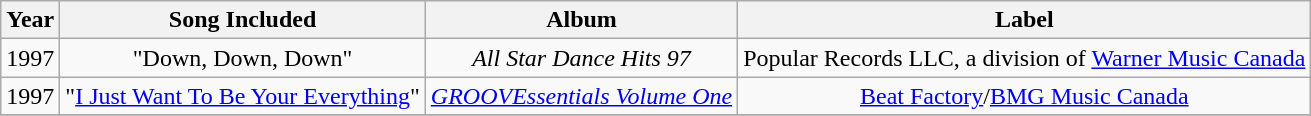<table class="wikitable" style="text-align:center;">
<tr>
<th>Year</th>
<th>Song Included</th>
<th>Album</th>
<th>Label</th>
</tr>
<tr>
<td>1997</td>
<td>"Down, Down, Down"</td>
<td><em>All Star Dance Hits 97</em></td>
<td>Popular Records LLC, a division of <a href='#'>Warner Music Canada</a></td>
</tr>
<tr>
<td>1997</td>
<td>"<a href='#'>I Just Want To Be Your Everything</a>"</td>
<td><em><a href='#'>GROOVEssentials Volume One</a></em></td>
<td><a href='#'>Beat Factory</a>/<a href='#'>BMG Music Canada</a></td>
</tr>
<tr>
</tr>
</table>
